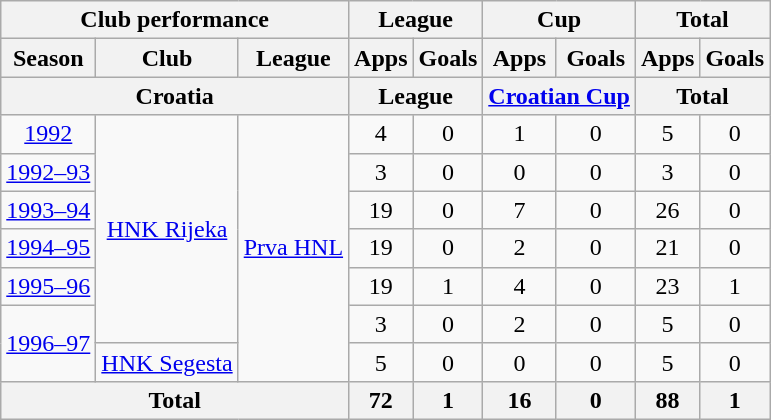<table class="wikitable" style="text-align:center;">
<tr>
<th colspan=3>Club performance</th>
<th colspan=2>League</th>
<th colspan=2>Cup</th>
<th colspan=2>Total</th>
</tr>
<tr>
<th>Season</th>
<th>Club</th>
<th>League</th>
<th>Apps</th>
<th>Goals</th>
<th>Apps</th>
<th>Goals</th>
<th>Apps</th>
<th>Goals</th>
</tr>
<tr>
<th colspan=3>Croatia</th>
<th colspan=2>League</th>
<th colspan=2><a href='#'>Croatian Cup</a></th>
<th colspan=2>Total</th>
</tr>
<tr>
<td><a href='#'>1992</a></td>
<td rowspan="6"><a href='#'>HNK Rijeka</a></td>
<td rowspan="7"><a href='#'>Prva HNL</a></td>
<td>4</td>
<td>0</td>
<td>1</td>
<td>0</td>
<td>5</td>
<td>0</td>
</tr>
<tr>
<td><a href='#'>1992–93</a></td>
<td>3</td>
<td>0</td>
<td>0</td>
<td>0</td>
<td>3</td>
<td>0</td>
</tr>
<tr>
<td><a href='#'>1993–94</a></td>
<td>19</td>
<td>0</td>
<td>7</td>
<td>0</td>
<td>26</td>
<td>0</td>
</tr>
<tr>
<td><a href='#'>1994–95</a></td>
<td>19</td>
<td>0</td>
<td>2</td>
<td>0</td>
<td>21</td>
<td>0</td>
</tr>
<tr>
<td><a href='#'>1995–96</a></td>
<td>19</td>
<td>1</td>
<td>4</td>
<td>0</td>
<td>23</td>
<td>1</td>
</tr>
<tr>
<td rowspan="2"><a href='#'>1996–97</a></td>
<td>3</td>
<td>0</td>
<td>2</td>
<td>0</td>
<td>5</td>
<td>0</td>
</tr>
<tr>
<td rowspan="1"><a href='#'>HNK Segesta</a></td>
<td>5</td>
<td>0</td>
<td>0</td>
<td>0</td>
<td>5</td>
<td>0</td>
</tr>
<tr>
<th colspan=3>Total</th>
<th>72</th>
<th>1</th>
<th>16</th>
<th>0</th>
<th>88</th>
<th>1</th>
</tr>
</table>
